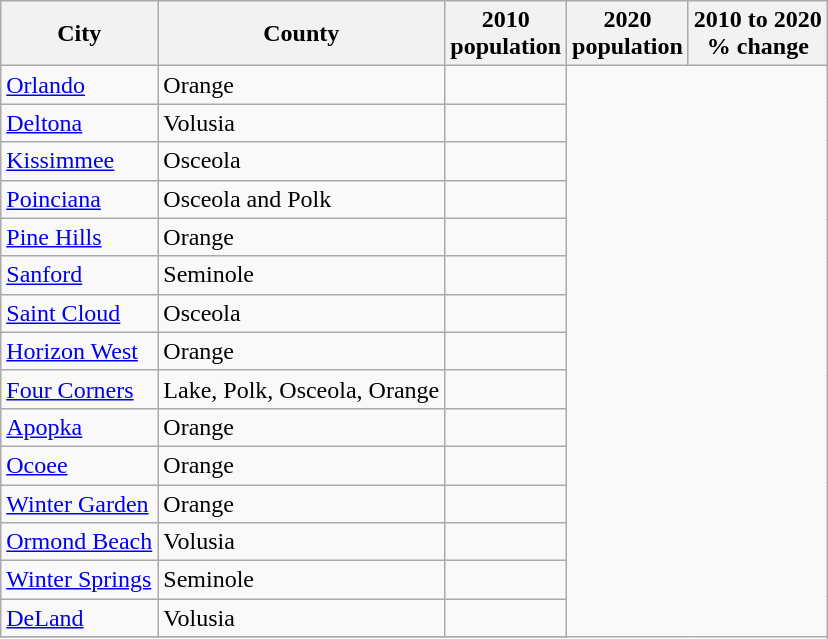<table class="wikitable sortable">
<tr>
<th>City</th>
<th>County</th>
<th>2010<br>population</th>
<th>2020<br>population</th>
<th>2010 to 2020<br>% change</th>
</tr>
<tr>
<td><a href='#'>Orlando</a></td>
<td>Orange</td>
<td></td>
</tr>
<tr>
<td><a href='#'>Deltona</a></td>
<td>Volusia</td>
<td></td>
</tr>
<tr>
<td><a href='#'>Kissimmee</a></td>
<td>Osceola</td>
<td></td>
</tr>
<tr>
<td><a href='#'>Poinciana</a></td>
<td>Osceola and Polk</td>
<td></td>
</tr>
<tr>
<td><a href='#'>Pine Hills</a></td>
<td>Orange</td>
<td></td>
</tr>
<tr>
<td><a href='#'>Sanford</a></td>
<td>Seminole</td>
<td></td>
</tr>
<tr>
<td><a href='#'>Saint Cloud</a></td>
<td>Osceola</td>
<td></td>
</tr>
<tr>
<td><a href='#'>Horizon West</a></td>
<td>Orange</td>
<td></td>
</tr>
<tr>
<td><a href='#'>Four Corners</a></td>
<td>Lake, Polk, Osceola, Orange</td>
<td></td>
</tr>
<tr>
<td><a href='#'>Apopka</a></td>
<td>Orange</td>
<td></td>
</tr>
<tr>
<td><a href='#'>Ocoee</a></td>
<td>Orange</td>
<td></td>
</tr>
<tr>
<td><a href='#'>Winter Garden</a></td>
<td>Orange</td>
<td></td>
</tr>
<tr>
<td><a href='#'>Ormond Beach</a></td>
<td>Volusia</td>
<td></td>
</tr>
<tr>
<td><a href='#'>Winter Springs</a></td>
<td>Seminole</td>
<td></td>
</tr>
<tr>
<td><a href='#'>DeLand</a></td>
<td>Volusia</td>
<td></td>
</tr>
<tr>
</tr>
</table>
